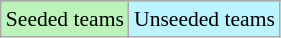<table class="wikitable" style="font-size:90%; text-align:center;">
<tr>
</tr>
<tr>
<td style="background:#BBF3BB;">Seeded teams</td>
<td style="background:#BBF3FF;">Unseeded teams</td>
</tr>
</table>
